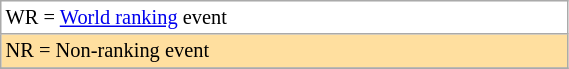<table class="wikitable" style="font-size:85%;" width=30%>
<tr bgcolor="#ffffff">
<td>WR = <a href='#'>World ranking</a> event</td>
</tr>
<tr style="background:#ffdf9f;">
<td>NR = Non-ranking event</td>
</tr>
<tr>
</tr>
</table>
